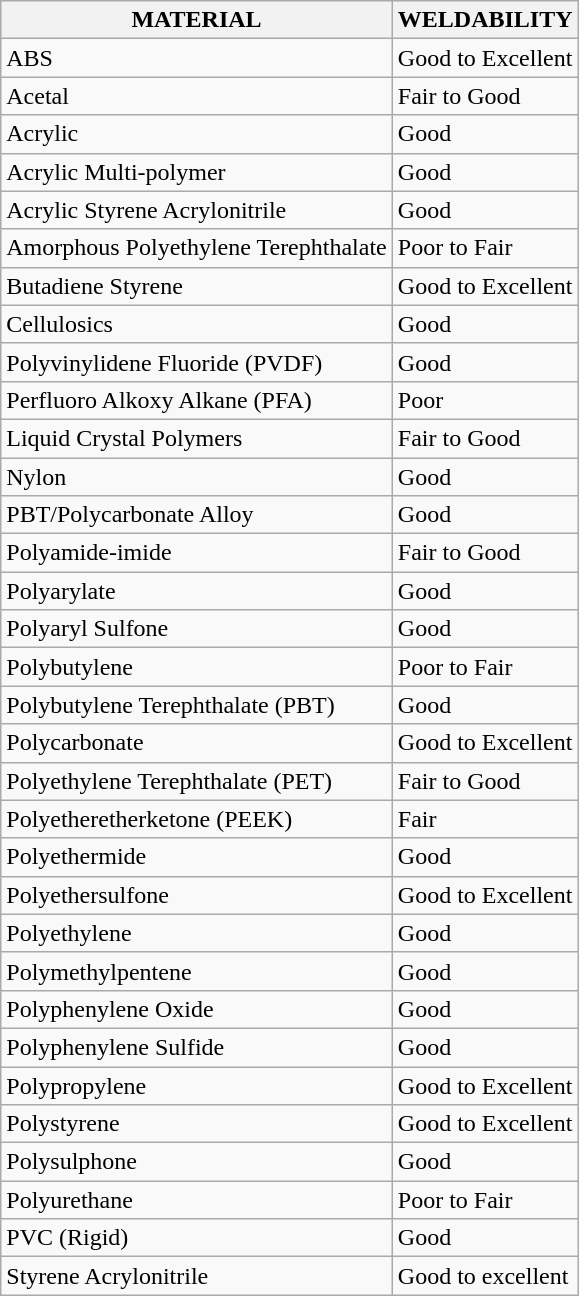<table class="wikitable">
<tr>
<th>MATERIAL</th>
<th>WELDABILITY</th>
</tr>
<tr>
<td>ABS</td>
<td>Good to Excellent</td>
</tr>
<tr>
<td>Acetal</td>
<td>Fair to Good</td>
</tr>
<tr>
<td>Acrylic</td>
<td>Good</td>
</tr>
<tr>
<td>Acrylic Multi-polymer</td>
<td>Good</td>
</tr>
<tr>
<td>Acrylic Styrene Acrylonitrile</td>
<td>Good</td>
</tr>
<tr>
<td>Amorphous Polyethylene Terephthalate</td>
<td>Poor to Fair</td>
</tr>
<tr>
<td>Butadiene Styrene</td>
<td>Good to Excellent</td>
</tr>
<tr>
<td>Cellulosics</td>
<td>Good</td>
</tr>
<tr>
<td>Polyvinylidene Fluoride (PVDF)</td>
<td>Good</td>
</tr>
<tr>
<td>Perfluoro Alkoxy Alkane (PFA)</td>
<td>Poor</td>
</tr>
<tr>
<td>Liquid Crystal Polymers</td>
<td>Fair to Good</td>
</tr>
<tr>
<td>Nylon</td>
<td>Good</td>
</tr>
<tr>
<td>PBT/Polycarbonate Alloy</td>
<td>Good</td>
</tr>
<tr>
<td>Polyamide-imide</td>
<td>Fair to Good</td>
</tr>
<tr>
<td>Polyarylate</td>
<td>Good</td>
</tr>
<tr>
<td>Polyaryl Sulfone</td>
<td>Good</td>
</tr>
<tr>
<td>Polybutylene</td>
<td>Poor to Fair</td>
</tr>
<tr>
<td>Polybutylene Terephthalate (PBT)</td>
<td>Good</td>
</tr>
<tr>
<td>Polycarbonate</td>
<td>Good to Excellent</td>
</tr>
<tr>
<td>Polyethylene Terephthalate (PET)</td>
<td>Fair to Good</td>
</tr>
<tr>
<td>Polyetheretherketone (PEEK)</td>
<td>Fair</td>
</tr>
<tr>
<td>Polyethermide</td>
<td>Good</td>
</tr>
<tr>
<td>Polyethersulfone</td>
<td>Good to Excellent</td>
</tr>
<tr>
<td>Polyethylene</td>
<td>Good</td>
</tr>
<tr>
<td>Polymethylpentene</td>
<td>Good</td>
</tr>
<tr>
<td>Polyphenylene Oxide</td>
<td>Good</td>
</tr>
<tr>
<td>Polyphenylene Sulfide</td>
<td>Good</td>
</tr>
<tr>
<td>Polypropylene</td>
<td>Good to Excellent</td>
</tr>
<tr>
<td>Polystyrene</td>
<td>Good to Excellent</td>
</tr>
<tr>
<td>Polysulphone</td>
<td>Good</td>
</tr>
<tr>
<td>Polyurethane</td>
<td>Poor to Fair</td>
</tr>
<tr>
<td>PVC (Rigid)</td>
<td>Good</td>
</tr>
<tr>
<td>Styrene Acrylonitrile</td>
<td>Good to excellent</td>
</tr>
</table>
